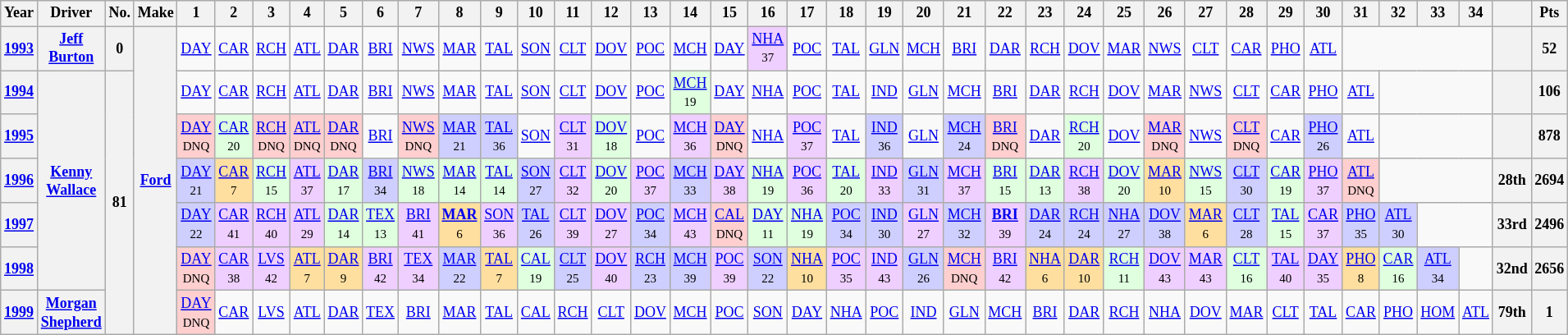<table class="wikitable" style="text-align:center; font-size:75%">
<tr>
<th>Year</th>
<th>Driver</th>
<th>No.</th>
<th>Make</th>
<th>1</th>
<th>2</th>
<th>3</th>
<th>4</th>
<th>5</th>
<th>6</th>
<th>7</th>
<th>8</th>
<th>9</th>
<th>10</th>
<th>11</th>
<th>12</th>
<th>13</th>
<th>14</th>
<th>15</th>
<th>16</th>
<th>17</th>
<th>18</th>
<th>19</th>
<th>20</th>
<th>21</th>
<th>22</th>
<th>23</th>
<th>24</th>
<th>25</th>
<th>26</th>
<th>27</th>
<th>28</th>
<th>29</th>
<th>30</th>
<th>31</th>
<th>32</th>
<th>33</th>
<th>34</th>
<th></th>
<th>Pts</th>
</tr>
<tr>
<th><a href='#'>1993</a></th>
<th rowspan=1><a href='#'>Jeff Burton</a></th>
<th rowspan=1>0</th>
<th rowspan=7><a href='#'>Ford</a></th>
<td><a href='#'>DAY</a></td>
<td><a href='#'>CAR</a></td>
<td><a href='#'>RCH</a></td>
<td><a href='#'>ATL</a></td>
<td><a href='#'>DAR</a></td>
<td><a href='#'>BRI</a></td>
<td><a href='#'>NWS</a></td>
<td><a href='#'>MAR</a></td>
<td><a href='#'>TAL</a></td>
<td><a href='#'>SON</a></td>
<td><a href='#'>CLT</a></td>
<td><a href='#'>DOV</a></td>
<td><a href='#'>POC</a></td>
<td><a href='#'>MCH</a></td>
<td><a href='#'>DAY</a></td>
<td style="background:#EFCFFF;"><a href='#'>NHA</a><br><small>37</small></td>
<td><a href='#'>POC</a></td>
<td><a href='#'>TAL</a></td>
<td><a href='#'>GLN</a></td>
<td><a href='#'>MCH</a></td>
<td><a href='#'>BRI</a></td>
<td><a href='#'>DAR</a></td>
<td><a href='#'>RCH</a></td>
<td><a href='#'>DOV</a></td>
<td><a href='#'>MAR</a></td>
<td><a href='#'>NWS</a></td>
<td><a href='#'>CLT</a></td>
<td><a href='#'>CAR</a></td>
<td><a href='#'>PHO</a></td>
<td><a href='#'>ATL</a></td>
<td colspan=4></td>
<th></th>
<th>52</th>
</tr>
<tr>
<th><a href='#'>1994</a></th>
<th rowspan=5><a href='#'>Kenny Wallace</a></th>
<th rowspan=6>81</th>
<td><a href='#'>DAY</a></td>
<td><a href='#'>CAR</a></td>
<td><a href='#'>RCH</a></td>
<td><a href='#'>ATL</a></td>
<td><a href='#'>DAR</a></td>
<td><a href='#'>BRI</a></td>
<td><a href='#'>NWS</a></td>
<td><a href='#'>MAR</a></td>
<td><a href='#'>TAL</a></td>
<td><a href='#'>SON</a></td>
<td><a href='#'>CLT</a></td>
<td><a href='#'>DOV</a></td>
<td><a href='#'>POC</a></td>
<td style="background:#DFFFDF;"><a href='#'>MCH</a><br><small>19</small></td>
<td><a href='#'>DAY</a></td>
<td><a href='#'>NHA</a></td>
<td><a href='#'>POC</a></td>
<td><a href='#'>TAL</a></td>
<td><a href='#'>IND</a></td>
<td><a href='#'>GLN</a></td>
<td><a href='#'>MCH</a></td>
<td><a href='#'>BRI</a></td>
<td><a href='#'>DAR</a></td>
<td><a href='#'>RCH</a></td>
<td><a href='#'>DOV</a></td>
<td><a href='#'>MAR</a></td>
<td><a href='#'>NWS</a></td>
<td><a href='#'>CLT</a></td>
<td><a href='#'>CAR</a></td>
<td><a href='#'>PHO</a></td>
<td><a href='#'>ATL</a></td>
<td colspan=3></td>
<th></th>
<th>106</th>
</tr>
<tr>
<th><a href='#'>1995</a></th>
<td style="background:#FFCFCF;"><a href='#'>DAY</a><br><small>DNQ</small></td>
<td style="background:#DFFFDF;"><a href='#'>CAR</a><br><small>20</small></td>
<td style="background:#FFCFCF;"><a href='#'>RCH</a><br><small>DNQ</small></td>
<td style="background:#FFCFCF;"><a href='#'>ATL</a><br><small>DNQ</small></td>
<td style="background:#FFCFCF;"><a href='#'>DAR</a><br><small>DNQ</small></td>
<td><a href='#'>BRI</a></td>
<td style="background:#FFCFCF;"><a href='#'>NWS</a><br><small>DNQ</small></td>
<td style="background:#CFCFFF;"><a href='#'>MAR</a><br><small>21</small></td>
<td style="background:#CFCFFF;"><a href='#'>TAL</a><br><small>36</small></td>
<td><a href='#'>SON</a></td>
<td style="background:#EFCFFF;"><a href='#'>CLT</a><br><small>31</small></td>
<td style="background:#DFFFDF;"><a href='#'>DOV</a><br><small>18</small></td>
<td><a href='#'>POC</a></td>
<td style="background:#EFCFFF;"><a href='#'>MCH</a><br><small>36</small></td>
<td style="background:#FFCFCF;"><a href='#'>DAY</a><br><small>DNQ</small></td>
<td><a href='#'>NHA</a></td>
<td style="background:#EFCFFF;"><a href='#'>POC</a><br><small>37</small></td>
<td><a href='#'>TAL</a></td>
<td style="background:#CFCFFF;"><a href='#'>IND</a><br><small>36</small></td>
<td><a href='#'>GLN</a></td>
<td style="background:#CFCFFF;"><a href='#'>MCH</a><br><small>24</small></td>
<td style="background:#FFCFCF;"><a href='#'>BRI</a><br><small>DNQ</small></td>
<td><a href='#'>DAR</a></td>
<td style="background:#DFFFDF;"><a href='#'>RCH</a><br><small>20</small></td>
<td><a href='#'>DOV</a></td>
<td style="background:#FFCFCF;"><a href='#'>MAR</a><br><small>DNQ</small></td>
<td><a href='#'>NWS</a></td>
<td style="background:#FFCFCF;"><a href='#'>CLT</a><br><small>DNQ</small></td>
<td><a href='#'>CAR</a></td>
<td style="background:#CFCFFF;"><a href='#'>PHO</a><br><small>26</small></td>
<td><a href='#'>ATL</a></td>
<td colspan=3></td>
<th></th>
<th>878</th>
</tr>
<tr>
<th><a href='#'>1996</a></th>
<td style="background:#CFCFFF;"><a href='#'>DAY</a><br><small>21</small></td>
<td style="background:#FFDF9F;"><a href='#'>CAR</a><br><small>7</small></td>
<td style="background:#DFFFDF;"><a href='#'>RCH</a><br><small>15</small></td>
<td style="background:#EFCFFF;"><a href='#'>ATL</a><br><small>37</small></td>
<td style="background:#DFFFDF;"><a href='#'>DAR</a><br><small>17</small></td>
<td style="background:#CFCFFF;"><a href='#'>BRI</a><br><small>34</small></td>
<td style="background:#DFFFDF;"><a href='#'>NWS</a><br><small>18</small></td>
<td style="background:#DFFFDF;"><a href='#'>MAR</a><br><small>14</small></td>
<td style="background:#DFFFDF;"><a href='#'>TAL</a><br><small>14</small></td>
<td style="background:#CFCFFF;"><a href='#'>SON</a><br><small>27</small></td>
<td style="background:#EFCFFF;"><a href='#'>CLT</a><br><small>32</small></td>
<td style="background:#DFFFDF;"><a href='#'>DOV</a><br><small>20</small></td>
<td style="background:#EFCFFF;"><a href='#'>POC</a><br><small>37</small></td>
<td style="background:#CFCFFF;"><a href='#'>MCH</a><br><small>33</small></td>
<td style="background:#EFCFFF;"><a href='#'>DAY</a><br><small>38</small></td>
<td style="background:#DFFFDF;"><a href='#'>NHA</a><br><small>19</small></td>
<td style="background:#EFCFFF;"><a href='#'>POC</a><br><small>36</small></td>
<td style="background:#DFFFDF;"><a href='#'>TAL</a><br><small>20</small></td>
<td style="background:#EFCFFF;"><a href='#'>IND</a><br><small>33</small></td>
<td style="background:#CFCFFF;"><a href='#'>GLN</a><br><small>31</small></td>
<td style="background:#EFCFFF;"><a href='#'>MCH</a><br><small>37</small></td>
<td style="background:#DFFFDF;"><a href='#'>BRI</a><br><small>15</small></td>
<td style="background:#DFFFDF;"><a href='#'>DAR</a><br><small>13</small></td>
<td style="background:#EFCFFF;"><a href='#'>RCH</a><br><small>38</small></td>
<td style="background:#DFFFDF;"><a href='#'>DOV</a><br><small>20</small></td>
<td style="background:#FFDF9F;"><a href='#'>MAR</a><br><small>10</small></td>
<td style="background:#DFFFDF;"><a href='#'>NWS</a><br><small>15</small></td>
<td style="background:#CFCFFF;"><a href='#'>CLT</a><br><small>30</small></td>
<td style="background:#DFFFDF;"><a href='#'>CAR</a><br><small>19</small></td>
<td style="background:#EFCFFF;"><a href='#'>PHO</a><br><small>37</small></td>
<td style="background:#FFCFCF;"><a href='#'>ATL</a><br><small>DNQ</small></td>
<td colspan=3></td>
<th>28th</th>
<th>2694</th>
</tr>
<tr>
<th><a href='#'>1997</a></th>
<td style="background:#CFCFFF;"><a href='#'>DAY</a><br><small>22</small></td>
<td style="background:#EFCFFF;"><a href='#'>CAR</a><br><small>41</small></td>
<td style="background:#EFCFFF;"><a href='#'>RCH</a><br><small>40</small></td>
<td style="background:#EFCFFF;"><a href='#'>ATL</a><br><small>29</small></td>
<td style="background:#DFFFDF;"><a href='#'>DAR</a><br><small>14</small></td>
<td style="background:#DFFFDF;"><a href='#'>TEX</a><br><small>13</small></td>
<td style="background:#EFCFFF;"><a href='#'>BRI</a><br><small>41</small></td>
<td style="background:#FFDF9F;"><strong><a href='#'>MAR</a></strong><br><small>6</small></td>
<td style="background:#EFCFFF;"><a href='#'>SON</a><br><small>36</small></td>
<td style="background:#CFCFFF;"><a href='#'>TAL</a><br><small>26</small></td>
<td style="background:#EFCFFF;"><a href='#'>CLT</a><br><small>39</small></td>
<td style="background:#EFCFFF;"><a href='#'>DOV</a><br><small>27</small></td>
<td style="background:#CFCFFF;"><a href='#'>POC</a><br><small>34</small></td>
<td style="background:#EFCFFF;"><a href='#'>MCH</a><br><small>43</small></td>
<td style="background:#FFCFCF;"><a href='#'>CAL</a><br><small>DNQ</small></td>
<td style="background:#DFFFDF;"><a href='#'>DAY</a><br><small>11</small></td>
<td style="background:#DFFFDF;"><a href='#'>NHA</a><br><small>19</small></td>
<td style="background:#CFCFFF;"><a href='#'>POC</a><br><small>34</small></td>
<td style="background:#CFCFFF;"><a href='#'>IND</a><br><small>30</small></td>
<td style="background:#EFCFFF;"><a href='#'>GLN</a><br><small>27</small></td>
<td style="background:#CFCFFF;"><a href='#'>MCH</a><br><small>32</small></td>
<td style="background:#EFCFFF;"><strong><a href='#'>BRI</a></strong><br><small>39</small></td>
<td style="background:#CFCFFF;"><a href='#'>DAR</a><br><small>24</small></td>
<td style="background:#CFCFFF;"><a href='#'>RCH</a><br><small>24</small></td>
<td style="background:#CFCFFF;"><a href='#'>NHA</a><br><small>27</small></td>
<td style="background:#CFCFFF;"><a href='#'>DOV</a><br><small>38</small></td>
<td style="background:#FFDF9F;"><a href='#'>MAR</a><br><small>6</small></td>
<td style="background:#CFCFFF;"><a href='#'>CLT</a><br><small>28</small></td>
<td style="background:#DFFFDF;"><a href='#'>TAL</a><br><small>15</small></td>
<td style="background:#EFCFFF;"><a href='#'>CAR</a><br><small>37</small></td>
<td style="background:#CFCFFF;"><a href='#'>PHO</a><br><small>35</small></td>
<td style="background:#CFCFFF;"><a href='#'>ATL</a><br><small>30</small></td>
<td colspan=2></td>
<th>33rd</th>
<th>2496</th>
</tr>
<tr>
<th><a href='#'>1998</a></th>
<td style="background:#FFCFCF;"><a href='#'>DAY</a><br><small>DNQ</small></td>
<td style="background:#EFCFFF;"><a href='#'>CAR</a><br><small>38</small></td>
<td style="background:#EFCFFF;"><a href='#'>LVS</a><br><small>42</small></td>
<td style="background:#FFDF9F;"><a href='#'>ATL</a><br><small>7</small></td>
<td style="background:#FFDF9F;"><a href='#'>DAR</a><br><small>9</small></td>
<td style="background:#EFCFFF;"><a href='#'>BRI</a><br><small>42</small></td>
<td style="background:#EFCFFF;"><a href='#'>TEX</a><br><small>34</small></td>
<td style="background:#CFCFFF;"><a href='#'>MAR</a><br><small>22</small></td>
<td style="background:#FFDF9F;"><a href='#'>TAL</a><br><small>7</small></td>
<td style="background:#DFFFDF;"><a href='#'>CAL</a><br><small>19</small></td>
<td style="background:#CFCFFF;"><a href='#'>CLT</a><br><small>25</small></td>
<td style="background:#EFCFFF;"><a href='#'>DOV</a><br><small>40</small></td>
<td style="background:#CFCFFF;"><a href='#'>RCH</a><br><small>23</small></td>
<td style="background:#CFCFFF;"><a href='#'>MCH</a><br><small>39</small></td>
<td style="background:#EFCFFF;"><a href='#'>POC</a><br><small>39</small></td>
<td style="background:#CFCFFF;"><a href='#'>SON</a><br><small>22</small></td>
<td style="background:#FFDF9F;"><a href='#'>NHA</a><br><small>10</small></td>
<td style="background:#EFCFFF;"><a href='#'>POC</a><br><small>35</small></td>
<td style="background:#EFCFFF;"><a href='#'>IND</a><br><small>43</small></td>
<td style="background:#CFCFFF;"><a href='#'>GLN</a><br><small>26</small></td>
<td style="background:#FFCFCF;"><a href='#'>MCH</a><br><small>DNQ</small></td>
<td style="background:#EFCFFF;"><a href='#'>BRI</a><br><small>42</small></td>
<td style="background:#FFDF9F;"><a href='#'>NHA</a><br><small>6</small></td>
<td style="background:#FFDF9F;"><a href='#'>DAR</a><br><small>10</small></td>
<td style="background:#DFFFDF;"><a href='#'>RCH</a><br><small>11</small></td>
<td style="background:#EFCFFF;"><a href='#'>DOV</a><br><small>43</small></td>
<td style="background:#EFCFFF;"><a href='#'>MAR</a><br><small>43</small></td>
<td style="background:#DFFFDF;"><a href='#'>CLT</a><br><small>16</small></td>
<td style="background:#EFCFFF;"><a href='#'>TAL</a><br><small>40</small></td>
<td style="background:#EFCFFF;"><a href='#'>DAY</a><br><small>35</small></td>
<td style="background:#FFDF9F;"><a href='#'>PHO</a><br><small>8</small></td>
<td style="background:#DFFFDF;"><a href='#'>CAR</a><br><small>16</small></td>
<td style="background:#CFCFFF;"><a href='#'>ATL</a><br><small>34</small></td>
<td colspan=1></td>
<th>32nd</th>
<th>2656</th>
</tr>
<tr>
<th><a href='#'>1999</a></th>
<th><a href='#'>Morgan Shepherd</a></th>
<td style="background:#FFCFCF;"><a href='#'>DAY</a><br><small>DNQ</small></td>
<td><a href='#'>CAR</a></td>
<td><a href='#'>LVS</a></td>
<td><a href='#'>ATL</a></td>
<td><a href='#'>DAR</a></td>
<td><a href='#'>TEX</a></td>
<td><a href='#'>BRI</a></td>
<td><a href='#'>MAR</a></td>
<td><a href='#'>TAL</a></td>
<td><a href='#'>CAL</a></td>
<td><a href='#'>RCH</a></td>
<td><a href='#'>CLT</a></td>
<td><a href='#'>DOV</a></td>
<td><a href='#'>MCH</a></td>
<td><a href='#'>POC</a></td>
<td><a href='#'>SON</a></td>
<td><a href='#'>DAY</a></td>
<td><a href='#'>NHA</a></td>
<td><a href='#'>POC</a></td>
<td><a href='#'>IND</a></td>
<td><a href='#'>GLN</a></td>
<td><a href='#'>MCH</a></td>
<td><a href='#'>BRI</a></td>
<td><a href='#'>DAR</a></td>
<td><a href='#'>RCH</a></td>
<td><a href='#'>NHA</a></td>
<td><a href='#'>DOV</a></td>
<td><a href='#'>MAR</a></td>
<td><a href='#'>CLT</a></td>
<td><a href='#'>TAL</a></td>
<td><a href='#'>CAR</a></td>
<td><a href='#'>PHO</a></td>
<td><a href='#'>HOM</a></td>
<td><a href='#'>ATL</a></td>
<th>79th</th>
<th>1</th>
</tr>
</table>
